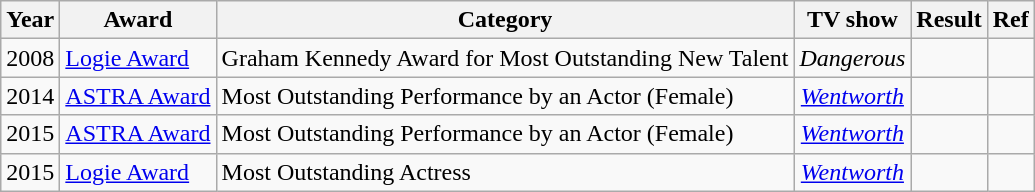<table class="wikitable sortable">
<tr>
<th>Year</th>
<th>Award</th>
<th>Category</th>
<th>TV show</th>
<th>Result</th>
<th>Ref</th>
</tr>
<tr>
<td>2008</td>
<td><a href='#'>Logie Award</a></td>
<td>Graham Kennedy Award for Most Outstanding New Talent</td>
<td rowspan="1" align="center"><em>Dangerous</em></td>
<td></td>
<td></td>
</tr>
<tr>
<td>2014</td>
<td><a href='#'>ASTRA Award</a></td>
<td>Most Outstanding Performance by an Actor (Female)</td>
<td rowspan="1" align="center"><em><a href='#'>Wentworth</a></em></td>
<td></td>
<td></td>
</tr>
<tr>
<td>2015</td>
<td><a href='#'>ASTRA Award</a></td>
<td>Most Outstanding Performance by an Actor (Female)</td>
<td rowspan="1" align="center"><em><a href='#'>Wentworth</a></em></td>
<td></td>
<td></td>
</tr>
<tr>
<td>2015</td>
<td><a href='#'>Logie Award</a></td>
<td>Most Outstanding Actress</td>
<td rowspan="1" align="center"><em><a href='#'>Wentworth</a></em></td>
<td></td>
<td></td>
</tr>
</table>
